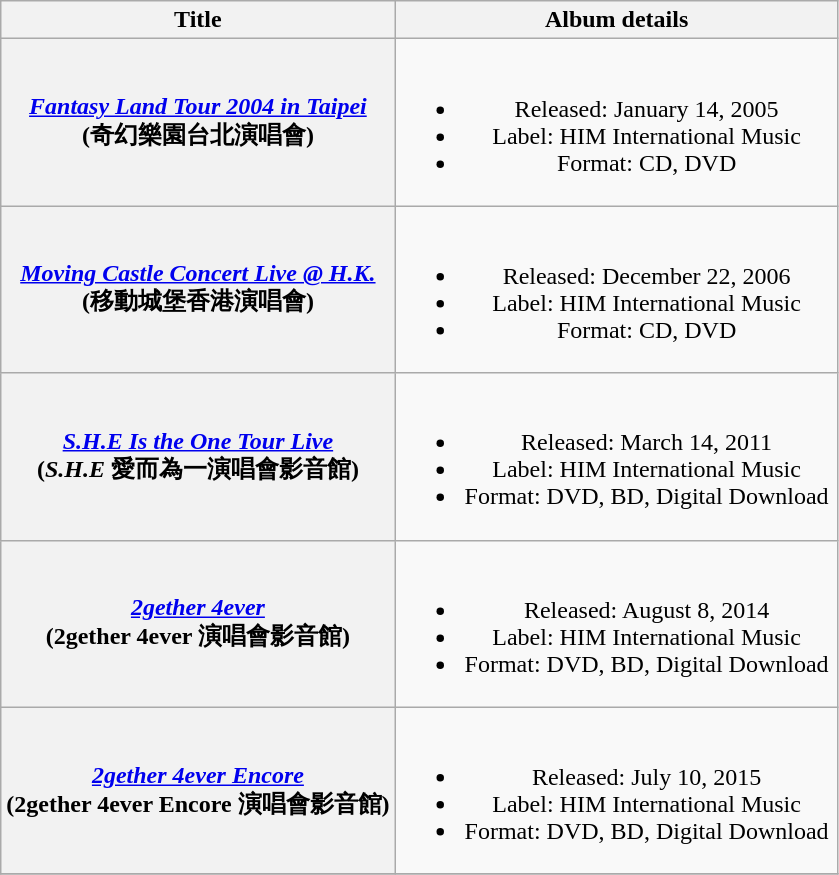<table class="wikitable plainrowheaders" style="text-align:center;">
<tr>
<th scope="col">Title</th>
<th scope="col" style="width:18em;">Album details</th>
</tr>
<tr>
<th scope="row"><em><a href='#'>Fantasy Land Tour 2004 in Taipei</a></em><br>(奇幻樂園台北演唱會)</th>
<td><br><ul><li>Released: January 14, 2005</li><li>Label: HIM International Music</li><li>Format: CD, DVD</li></ul></td>
</tr>
<tr>
<th scope="row"><em><a href='#'>Moving Castle Concert Live @ H.K.</a></em><br>(移動城堡香港演唱會)</th>
<td><br><ul><li>Released: December 22, 2006</li><li>Label: HIM International Music</li><li>Format: CD, DVD</li></ul></td>
</tr>
<tr>
<th scope="row"><em><a href='#'>S.H.E Is the One Tour Live</a></em><br>(<em>S.H.E</em> 愛而為一演唱會影音館)</th>
<td><br><ul><li>Released: March 14, 2011</li><li>Label: HIM International Music</li><li>Format: DVD, BD, Digital Download</li></ul></td>
</tr>
<tr>
<th ! scope="row"><em><a href='#'>2gether 4ever</a></em><br>(2gether 4ever 演唱會影音館)</th>
<td><br><ul><li>Released: August 8, 2014</li><li>Label: HIM International Music</li><li>Format: DVD, BD, Digital Download</li></ul></td>
</tr>
<tr>
<th scope="row"><em><a href='#'>2gether 4ever Encore</a></em><br>(2gether 4ever Encore 演唱會影音館)</th>
<td><br><ul><li>Released: July 10, 2015</li><li>Label: HIM International Music</li><li>Format: DVD, BD, Digital Download</li></ul></td>
</tr>
<tr>
</tr>
</table>
